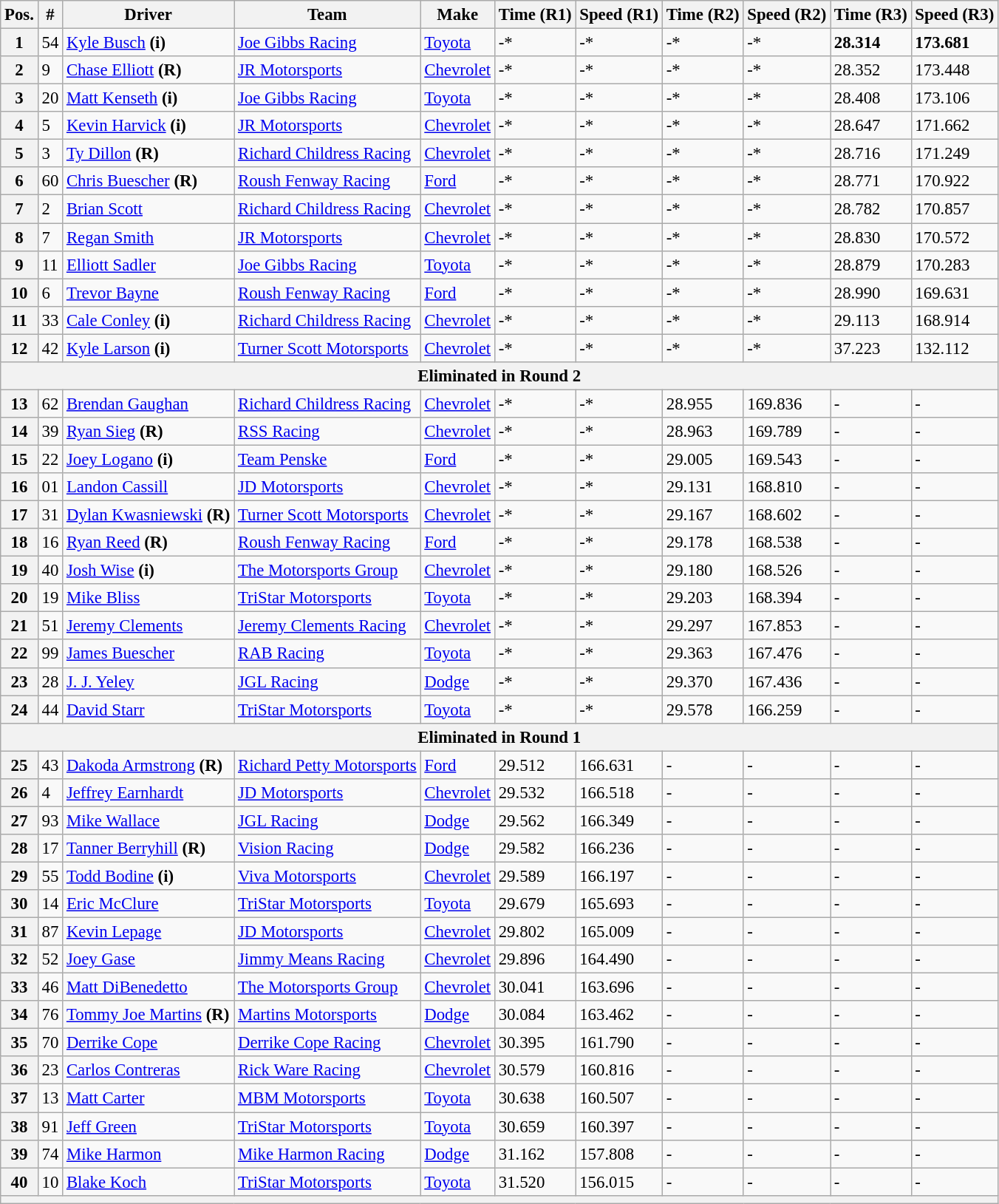<table class="wikitable" style="font-size:95%">
<tr>
<th>Pos.</th>
<th>#</th>
<th>Driver</th>
<th>Team</th>
<th>Make</th>
<th>Time (R1)</th>
<th>Speed (R1)</th>
<th>Time (R2)</th>
<th>Speed (R2)</th>
<th>Time (R3)</th>
<th>Speed (R3)</th>
</tr>
<tr>
<th>1</th>
<td>54</td>
<td><a href='#'>Kyle Busch</a> <strong>(i)</strong></td>
<td><a href='#'>Joe Gibbs Racing</a></td>
<td><a href='#'>Toyota</a></td>
<td>-*</td>
<td>-*</td>
<td>-*</td>
<td>-*</td>
<td><strong>28.314</strong></td>
<td><strong>173.681</strong></td>
</tr>
<tr>
<th>2</th>
<td>9</td>
<td><a href='#'>Chase Elliott</a> <strong>(R)</strong></td>
<td><a href='#'>JR Motorsports</a></td>
<td><a href='#'>Chevrolet</a></td>
<td>-*</td>
<td>-*</td>
<td>-*</td>
<td>-*</td>
<td>28.352</td>
<td>173.448</td>
</tr>
<tr>
<th>3</th>
<td>20</td>
<td><a href='#'>Matt Kenseth</a> <strong>(i)</strong></td>
<td><a href='#'>Joe Gibbs Racing</a></td>
<td><a href='#'>Toyota</a></td>
<td>-*</td>
<td>-*</td>
<td>-*</td>
<td>-*</td>
<td>28.408</td>
<td>173.106</td>
</tr>
<tr>
<th>4</th>
<td>5</td>
<td><a href='#'>Kevin Harvick</a> <strong>(i)</strong></td>
<td><a href='#'>JR Motorsports</a></td>
<td><a href='#'>Chevrolet</a></td>
<td>-*</td>
<td>-*</td>
<td>-*</td>
<td>-*</td>
<td>28.647</td>
<td>171.662</td>
</tr>
<tr>
<th>5</th>
<td>3</td>
<td><a href='#'>Ty Dillon</a> <strong>(R)</strong></td>
<td><a href='#'>Richard Childress Racing</a></td>
<td><a href='#'>Chevrolet</a></td>
<td>-*</td>
<td>-*</td>
<td>-*</td>
<td>-*</td>
<td>28.716</td>
<td>171.249</td>
</tr>
<tr>
<th>6</th>
<td>60</td>
<td><a href='#'>Chris Buescher</a> <strong>(R)</strong></td>
<td><a href='#'>Roush Fenway Racing</a></td>
<td><a href='#'>Ford</a></td>
<td>-*</td>
<td>-*</td>
<td>-*</td>
<td>-*</td>
<td>28.771</td>
<td>170.922</td>
</tr>
<tr>
<th>7</th>
<td>2</td>
<td><a href='#'>Brian Scott</a></td>
<td><a href='#'>Richard Childress Racing</a></td>
<td><a href='#'>Chevrolet</a></td>
<td>-*</td>
<td>-*</td>
<td>-*</td>
<td>-*</td>
<td>28.782</td>
<td>170.857</td>
</tr>
<tr>
<th>8</th>
<td>7</td>
<td><a href='#'>Regan Smith</a></td>
<td><a href='#'>JR Motorsports</a></td>
<td><a href='#'>Chevrolet</a></td>
<td>-*</td>
<td>-*</td>
<td>-*</td>
<td>-*</td>
<td>28.830</td>
<td>170.572</td>
</tr>
<tr>
<th>9</th>
<td>11</td>
<td><a href='#'>Elliott Sadler</a></td>
<td><a href='#'>Joe Gibbs Racing</a></td>
<td><a href='#'>Toyota</a></td>
<td>-*</td>
<td>-*</td>
<td>-*</td>
<td>-*</td>
<td>28.879</td>
<td>170.283</td>
</tr>
<tr>
<th>10</th>
<td>6</td>
<td><a href='#'>Trevor Bayne</a></td>
<td><a href='#'>Roush Fenway Racing</a></td>
<td><a href='#'>Ford</a></td>
<td>-*</td>
<td>-*</td>
<td>-*</td>
<td>-*</td>
<td>28.990</td>
<td>169.631</td>
</tr>
<tr>
<th>11</th>
<td>33</td>
<td><a href='#'>Cale Conley</a> <strong>(i)</strong></td>
<td><a href='#'>Richard Childress Racing</a></td>
<td><a href='#'>Chevrolet</a></td>
<td>-*</td>
<td>-*</td>
<td>-*</td>
<td>-*</td>
<td>29.113</td>
<td>168.914</td>
</tr>
<tr>
<th>12</th>
<td>42</td>
<td><a href='#'>Kyle Larson</a> <strong>(i)</strong></td>
<td><a href='#'>Turner Scott Motorsports</a></td>
<td><a href='#'>Chevrolet</a></td>
<td>-*</td>
<td>-*</td>
<td>-*</td>
<td>-*</td>
<td>37.223</td>
<td>132.112</td>
</tr>
<tr>
<th colspan="11">Eliminated in Round 2</th>
</tr>
<tr>
<th>13</th>
<td>62</td>
<td><a href='#'>Brendan Gaughan</a></td>
<td><a href='#'>Richard Childress Racing</a></td>
<td><a href='#'>Chevrolet</a></td>
<td>-*</td>
<td>-*</td>
<td>28.955</td>
<td>169.836</td>
<td>-</td>
<td>-</td>
</tr>
<tr>
<th>14</th>
<td>39</td>
<td><a href='#'>Ryan Sieg</a> <strong>(R)</strong></td>
<td><a href='#'>RSS Racing</a></td>
<td><a href='#'>Chevrolet</a></td>
<td>-*</td>
<td>-*</td>
<td>28.963</td>
<td>169.789</td>
<td>-</td>
<td>-</td>
</tr>
<tr>
<th>15</th>
<td>22</td>
<td><a href='#'>Joey Logano</a> <strong>(i)</strong></td>
<td><a href='#'>Team Penske</a></td>
<td><a href='#'>Ford</a></td>
<td>-*</td>
<td>-*</td>
<td>29.005</td>
<td>169.543</td>
<td>-</td>
<td>-</td>
</tr>
<tr>
<th>16</th>
<td>01</td>
<td><a href='#'>Landon Cassill</a></td>
<td><a href='#'>JD Motorsports</a></td>
<td><a href='#'>Chevrolet</a></td>
<td>-*</td>
<td>-*</td>
<td>29.131</td>
<td>168.810</td>
<td>-</td>
<td>-</td>
</tr>
<tr>
<th>17</th>
<td>31</td>
<td><a href='#'>Dylan Kwasniewski</a> <strong>(R)</strong></td>
<td><a href='#'>Turner Scott Motorsports</a></td>
<td><a href='#'>Chevrolet</a></td>
<td>-*</td>
<td>-*</td>
<td>29.167</td>
<td>168.602</td>
<td>-</td>
<td>-</td>
</tr>
<tr>
<th>18</th>
<td>16</td>
<td><a href='#'>Ryan Reed</a> <strong>(R)</strong></td>
<td><a href='#'>Roush Fenway Racing</a></td>
<td><a href='#'>Ford</a></td>
<td>-*</td>
<td>-*</td>
<td>29.178</td>
<td>168.538</td>
<td>-</td>
<td>-</td>
</tr>
<tr>
<th>19</th>
<td>40</td>
<td><a href='#'>Josh Wise</a> <strong>(i)</strong></td>
<td><a href='#'>The Motorsports Group</a></td>
<td><a href='#'>Chevrolet</a></td>
<td>-*</td>
<td>-*</td>
<td>29.180</td>
<td>168.526</td>
<td>-</td>
<td>-</td>
</tr>
<tr>
<th>20</th>
<td>19</td>
<td><a href='#'>Mike Bliss</a></td>
<td><a href='#'>TriStar Motorsports</a></td>
<td><a href='#'>Toyota</a></td>
<td>-*</td>
<td>-*</td>
<td>29.203</td>
<td>168.394</td>
<td>-</td>
<td>-</td>
</tr>
<tr>
<th>21</th>
<td>51</td>
<td><a href='#'>Jeremy Clements</a></td>
<td><a href='#'>Jeremy Clements Racing</a></td>
<td><a href='#'>Chevrolet</a></td>
<td>-*</td>
<td>-*</td>
<td>29.297</td>
<td>167.853</td>
<td>-</td>
<td>-</td>
</tr>
<tr>
<th>22</th>
<td>99</td>
<td><a href='#'>James Buescher</a></td>
<td><a href='#'>RAB Racing</a></td>
<td><a href='#'>Toyota</a></td>
<td>-*</td>
<td>-*</td>
<td>29.363</td>
<td>167.476</td>
<td>-</td>
<td>-</td>
</tr>
<tr>
<th>23</th>
<td>28</td>
<td><a href='#'>J. J. Yeley</a></td>
<td><a href='#'>JGL Racing</a></td>
<td><a href='#'>Dodge</a></td>
<td>-*</td>
<td>-*</td>
<td>29.370</td>
<td>167.436</td>
<td>-</td>
<td>-</td>
</tr>
<tr>
<th>24</th>
<td>44</td>
<td><a href='#'>David Starr</a></td>
<td><a href='#'>TriStar Motorsports</a></td>
<td><a href='#'>Toyota</a></td>
<td>-*</td>
<td>-*</td>
<td>29.578</td>
<td>166.259</td>
<td>-</td>
<td>-</td>
</tr>
<tr>
<th colspan="11">Eliminated in Round 1</th>
</tr>
<tr>
<th>25</th>
<td>43</td>
<td><a href='#'>Dakoda Armstrong</a> <strong>(R)</strong></td>
<td><a href='#'>Richard Petty Motorsports</a></td>
<td><a href='#'>Ford</a></td>
<td>29.512</td>
<td>166.631</td>
<td>-</td>
<td>-</td>
<td>-</td>
<td>-</td>
</tr>
<tr>
<th>26</th>
<td>4</td>
<td><a href='#'>Jeffrey Earnhardt</a></td>
<td><a href='#'>JD Motorsports</a></td>
<td><a href='#'>Chevrolet</a></td>
<td>29.532</td>
<td>166.518</td>
<td>-</td>
<td>-</td>
<td>-</td>
<td>-</td>
</tr>
<tr>
<th>27</th>
<td>93</td>
<td><a href='#'>Mike Wallace</a></td>
<td><a href='#'>JGL Racing</a></td>
<td><a href='#'>Dodge</a></td>
<td>29.562</td>
<td>166.349</td>
<td>-</td>
<td>-</td>
<td>-</td>
<td>-</td>
</tr>
<tr>
<th>28</th>
<td>17</td>
<td><a href='#'>Tanner Berryhill</a> <strong>(R)</strong></td>
<td><a href='#'>Vision Racing</a></td>
<td><a href='#'>Dodge</a></td>
<td>29.582</td>
<td>166.236</td>
<td>-</td>
<td>-</td>
<td>-</td>
<td>-</td>
</tr>
<tr>
<th>29</th>
<td>55</td>
<td><a href='#'>Todd Bodine</a> <strong>(i)</strong></td>
<td><a href='#'>Viva Motorsports</a></td>
<td><a href='#'>Chevrolet</a></td>
<td>29.589</td>
<td>166.197</td>
<td>-</td>
<td>-</td>
<td>-</td>
<td>-</td>
</tr>
<tr>
<th>30</th>
<td>14</td>
<td><a href='#'>Eric McClure</a></td>
<td><a href='#'>TriStar Motorsports</a></td>
<td><a href='#'>Toyota</a></td>
<td>29.679</td>
<td>165.693</td>
<td>-</td>
<td>-</td>
<td>-</td>
<td>-</td>
</tr>
<tr>
<th>31</th>
<td>87</td>
<td><a href='#'>Kevin Lepage</a></td>
<td><a href='#'>JD Motorsports</a></td>
<td><a href='#'>Chevrolet</a></td>
<td>29.802</td>
<td>165.009</td>
<td>-</td>
<td>-</td>
<td>-</td>
<td>-</td>
</tr>
<tr>
<th>32</th>
<td>52</td>
<td><a href='#'>Joey Gase</a></td>
<td><a href='#'>Jimmy Means Racing</a></td>
<td><a href='#'>Chevrolet</a></td>
<td>29.896</td>
<td>164.490</td>
<td>-</td>
<td>-</td>
<td>-</td>
<td>-</td>
</tr>
<tr>
<th>33</th>
<td>46</td>
<td><a href='#'>Matt DiBenedetto</a></td>
<td><a href='#'>The Motorsports Group</a></td>
<td><a href='#'>Chevrolet</a></td>
<td>30.041</td>
<td>163.696</td>
<td>-</td>
<td>-</td>
<td>-</td>
<td>-</td>
</tr>
<tr>
<th>34</th>
<td>76</td>
<td><a href='#'>Tommy Joe Martins</a> <strong>(R)</strong></td>
<td><a href='#'>Martins Motorsports</a></td>
<td><a href='#'>Dodge</a></td>
<td>30.084</td>
<td>163.462</td>
<td>-</td>
<td>-</td>
<td>-</td>
<td>-</td>
</tr>
<tr>
<th>35</th>
<td>70</td>
<td><a href='#'>Derrike Cope</a></td>
<td><a href='#'>Derrike Cope Racing</a></td>
<td><a href='#'>Chevrolet</a></td>
<td>30.395</td>
<td>161.790</td>
<td>-</td>
<td>-</td>
<td>-</td>
<td>-</td>
</tr>
<tr>
<th>36</th>
<td>23</td>
<td><a href='#'>Carlos Contreras</a></td>
<td><a href='#'>Rick Ware Racing</a></td>
<td><a href='#'>Chevrolet</a></td>
<td>30.579</td>
<td>160.816</td>
<td>-</td>
<td>-</td>
<td>-</td>
<td>-</td>
</tr>
<tr>
<th>37</th>
<td>13</td>
<td><a href='#'>Matt Carter</a></td>
<td><a href='#'>MBM Motorsports</a></td>
<td><a href='#'>Toyota</a></td>
<td>30.638</td>
<td>160.507</td>
<td>-</td>
<td>-</td>
<td>-</td>
<td>-</td>
</tr>
<tr>
<th>38</th>
<td>91</td>
<td><a href='#'>Jeff Green</a></td>
<td><a href='#'>TriStar Motorsports</a></td>
<td><a href='#'>Toyota</a></td>
<td>30.659</td>
<td>160.397</td>
<td>-</td>
<td>-</td>
<td>-</td>
<td>-</td>
</tr>
<tr>
<th>39</th>
<td>74</td>
<td><a href='#'>Mike Harmon</a></td>
<td><a href='#'>Mike Harmon Racing</a></td>
<td><a href='#'>Dodge</a></td>
<td>31.162</td>
<td>157.808</td>
<td>-</td>
<td>-</td>
<td>-</td>
<td>-</td>
</tr>
<tr>
<th>40</th>
<td>10</td>
<td><a href='#'>Blake Koch</a></td>
<td><a href='#'>TriStar Motorsports</a></td>
<td><a href='#'>Toyota</a></td>
<td>31.520</td>
<td>156.015</td>
<td>-</td>
<td>-</td>
<td>-</td>
<td>-</td>
</tr>
<tr>
<th colspan="11"></th>
</tr>
</table>
